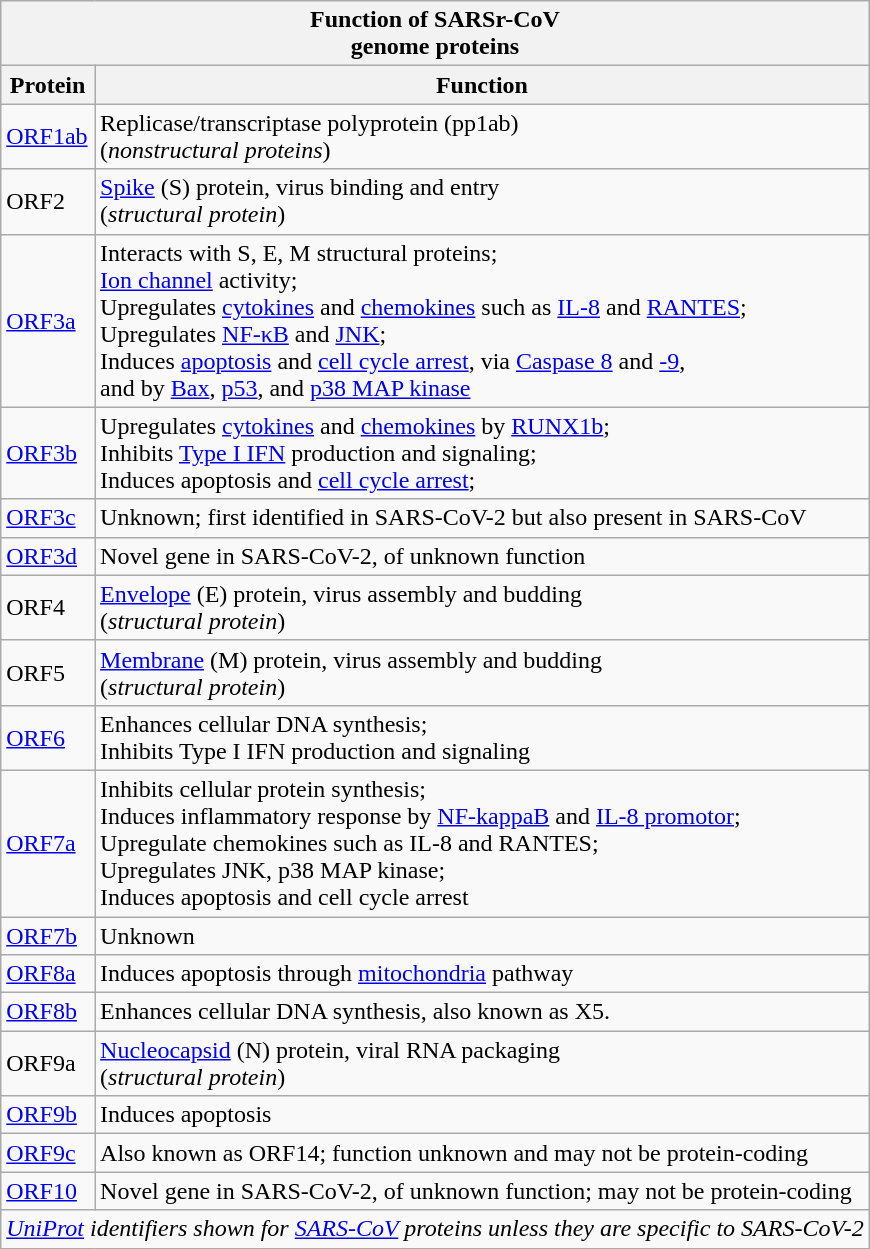<table class="wikitable mw-collapsible mw-collapsed" |col2style=text-align:right style="width:auto; float:right; clear:right; margin:0px 0px 0.5em 1em">
<tr>
<th colspan=2>Function of SARSr-CoV <br> genome proteins</th>
</tr>
<tr>
<th>Protein</th>
<th>Function</th>
</tr>
<tr>
<td><a href='#'>ORF1ab</a><br></td>
<td>Replicase/transcriptase polyprotein (pp1ab) <br>(<em>nonstructural proteins</em>)</td>
</tr>
<tr>
<td>ORF2<br></td>
<td><a href='#'>Spike</a> (S) protein, virus binding and entry <br>(<em>structural protein</em>)</td>
</tr>
<tr>
<td><a href='#'>ORF3a</a><br></td>
<td>Interacts with S, E, M structural proteins; <br><a href='#'>Ion channel</a> activity; <br>Upregulates <a href='#'>cytokines</a> and <a href='#'>chemokines</a> such as <a href='#'>IL-8</a> and <a href='#'>RANTES</a>; <br>Upregulates <a href='#'>NF-κB</a> and <a href='#'>JNK</a>; <br>Induces <a href='#'>apoptosis</a> and <a href='#'>cell cycle arrest</a>, via <a href='#'>Caspase 8</a> and <a href='#'>-9</a>, <br>and by <a href='#'>Bax</a>, <a href='#'>p53</a>, and <a href='#'>p38 MAP kinase</a></td>
</tr>
<tr>
<td><a href='#'>ORF3b</a><br></td>
<td>Upregulates <a href='#'>cytokines</a> and <a href='#'>chemokines</a> by <a href='#'>RUNX1b</a>; <br>Inhibits <a href='#'>Type I IFN</a> production and signaling; <br>Induces apoptosis and <a href='#'>cell cycle arrest</a>;</td>
</tr>
<tr>
<td><a href='#'>ORF3c</a><br></td>
<td>Unknown; first identified in SARS-CoV-2 but also present in SARS-CoV</td>
</tr>
<tr>
<td><a href='#'>ORF3d</a><br></td>
<td>Novel gene in SARS-CoV-2, of unknown function</td>
</tr>
<tr>
<td>ORF4<br></td>
<td><a href='#'>Envelope</a> (E) protein, virus assembly and budding <br>(<em>structural protein</em>)</td>
</tr>
<tr>
<td>ORF5<br></td>
<td><a href='#'>Membrane</a> (M) protein, virus assembly and budding <br>(<em>structural protein</em>)</td>
</tr>
<tr>
<td><a href='#'>ORF6</a><br></td>
<td>Enhances cellular DNA synthesis; <br>Inhibits Type I IFN production and signaling</td>
</tr>
<tr>
<td><a href='#'>ORF7a</a><br></td>
<td>Inhibits cellular protein synthesis; <br>Induces inflammatory response by <a href='#'>NF-kappaB</a> and <a href='#'>IL-8 promotor</a>; <br>Upregulate chemokines such as IL-8 and RANTES; <br>Upregulates JNK, p38 MAP kinase; <br>Induces apoptosis and cell cycle arrest</td>
</tr>
<tr>
<td><a href='#'>ORF7b</a><br></td>
<td>Unknown</td>
</tr>
<tr>
<td><a href='#'>ORF8a</a><br></td>
<td>Induces apoptosis through <a href='#'>mitochondria</a> pathway</td>
</tr>
<tr>
<td><a href='#'>ORF8b</a><br></td>
<td>Enhances cellular DNA synthesis, also known as X5.</td>
</tr>
<tr>
<td>ORF9a<br></td>
<td><a href='#'>Nucleocapsid</a> (N) protein, viral RNA packaging <br>(<em>structural protein</em>)</td>
</tr>
<tr>
<td><a href='#'>ORF9b</a><br></td>
<td>Induces apoptosis</td>
</tr>
<tr>
<td><a href='#'>ORF9c</a><br></td>
<td>Also known as ORF14; function unknown and may not be protein-coding</td>
</tr>
<tr>
<td><a href='#'>ORF10</a><br></td>
<td>Novel gene in SARS-CoV-2, of unknown function; may not be protein-coding</td>
</tr>
<tr>
<td colspan="2" style="text-align: center;"><em><a href='#'>UniProt</a> identifiers shown for <a href='#'>SARS-CoV</a> proteins unless they are specific to SARS-CoV-2</em></td>
</tr>
</table>
